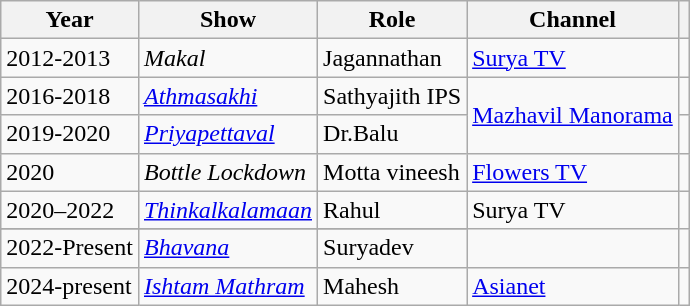<table class="wikitable">
<tr>
<th>Year</th>
<th>Show</th>
<th>Role</th>
<th>Channel</th>
<th></th>
</tr>
<tr>
<td>2012-2013</td>
<td><em>Makal</em></td>
<td>Jagannathan</td>
<td><a href='#'>Surya TV</a></td>
<td></td>
</tr>
<tr>
<td>2016-2018</td>
<td><em><a href='#'>Athmasakhi</a></em></td>
<td>Sathyajith IPS</td>
<td rowspan="2"><a href='#'>Mazhavil Manorama</a></td>
<td></td>
</tr>
<tr>
<td>2019-2020</td>
<td><em><a href='#'>Priyapettaval</a></em></td>
<td>Dr.Balu</td>
<td></td>
</tr>
<tr>
<td>2020</td>
<td><em>Bottle Lockdown</em></td>
<td>Motta vineesh</td>
<td><a href='#'>Flowers TV</a></td>
<td></td>
</tr>
<tr>
<td>2020–2022</td>
<td><em><a href='#'>Thinkalkalamaan</a></em></td>
<td>Rahul</td>
<td rowspan="2">Surya TV</td>
<td></td>
</tr>
<tr>
</tr>
<tr>
<td>2022-Present</td>
<td><em><a href='#'>Bhavana</a></em></td>
<td>Suryadev</td>
<td></td>
</tr>
<tr>
<td>2024-present</td>
<td><em><a href='#'>Ishtam Mathram</a></em></td>
<td>Mahesh</td>
<td><a href='#'>Asianet</a></td>
<td></td>
</tr>
</table>
